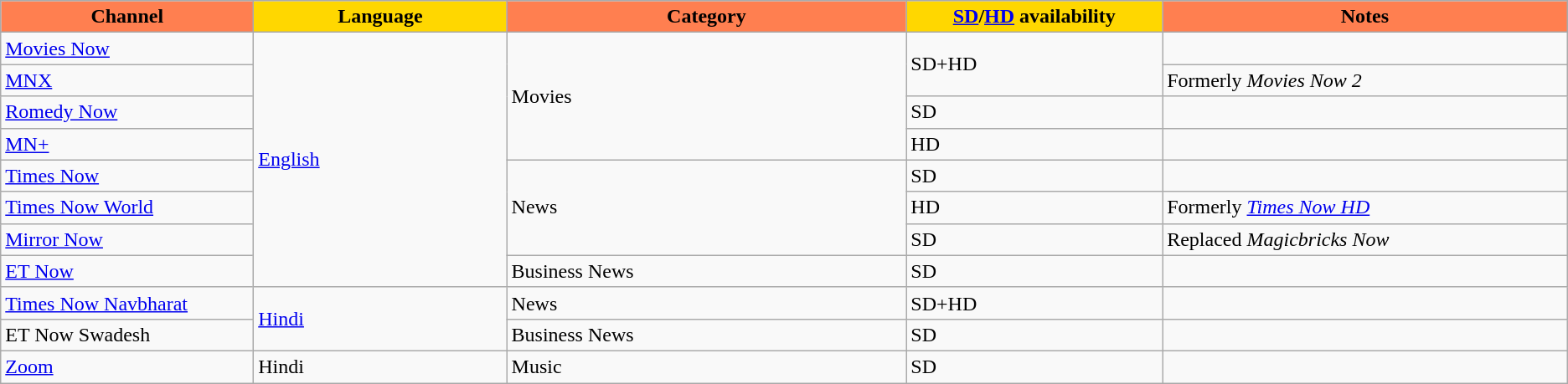<table class="wikitable" style="text-align:middle;">
<tr>
<th style="width:180pt; background:Coral;">Channel</th>
<th style="width:180pt; background:Gold;">Language</th>
<th style="width:300pt; background:Coral;">Category</th>
<th style="width:180pt; background:Gold;"><a href='#'>SD</a>/<a href='#'>HD</a> availability</th>
<th style="width:300pt; background:Coral;">Notes</th>
</tr>
<tr>
<td><a href='#'>Movies Now</a></td>
<td rowspan="8"><a href='#'>English</a></td>
<td rowspan="4">Movies</td>
<td rowspan="2">SD+HD</td>
<td></td>
</tr>
<tr>
<td><a href='#'>MNX</a></td>
<td>Formerly <em>Movies Now 2</em></td>
</tr>
<tr>
<td><a href='#'>Romedy Now</a></td>
<td>SD</td>
<td></td>
</tr>
<tr>
<td><a href='#'>MN+</a></td>
<td>HD</td>
<td></td>
</tr>
<tr>
<td><a href='#'>Times Now</a></td>
<td rowspan="3">News</td>
<td>SD</td>
<td></td>
</tr>
<tr>
<td><a href='#'>Times Now World</a></td>
<td>HD</td>
<td>Formerly <em><a href='#'>Times Now HD</a></em></td>
</tr>
<tr>
<td><a href='#'>Mirror Now</a></td>
<td>SD</td>
<td>Replaced <em>Magicbricks Now</em></td>
</tr>
<tr>
<td><a href='#'>ET Now</a></td>
<td>Business News</td>
<td>SD</td>
<td></td>
</tr>
<tr>
<td><a href='#'>Times Now Navbharat</a></td>
<td rowspan="2"><a href='#'>Hindi</a></td>
<td>News</td>
<td>SD+HD</td>
<td></td>
</tr>
<tr>
<td>ET Now Swadesh</td>
<td>Business News</td>
<td>SD</td>
<td></td>
</tr>
<tr>
<td><a href='#'>Zoom</a></td>
<td>Hindi</td>
<td>Music</td>
<td>SD</td>
<td></td>
</tr>
</table>
